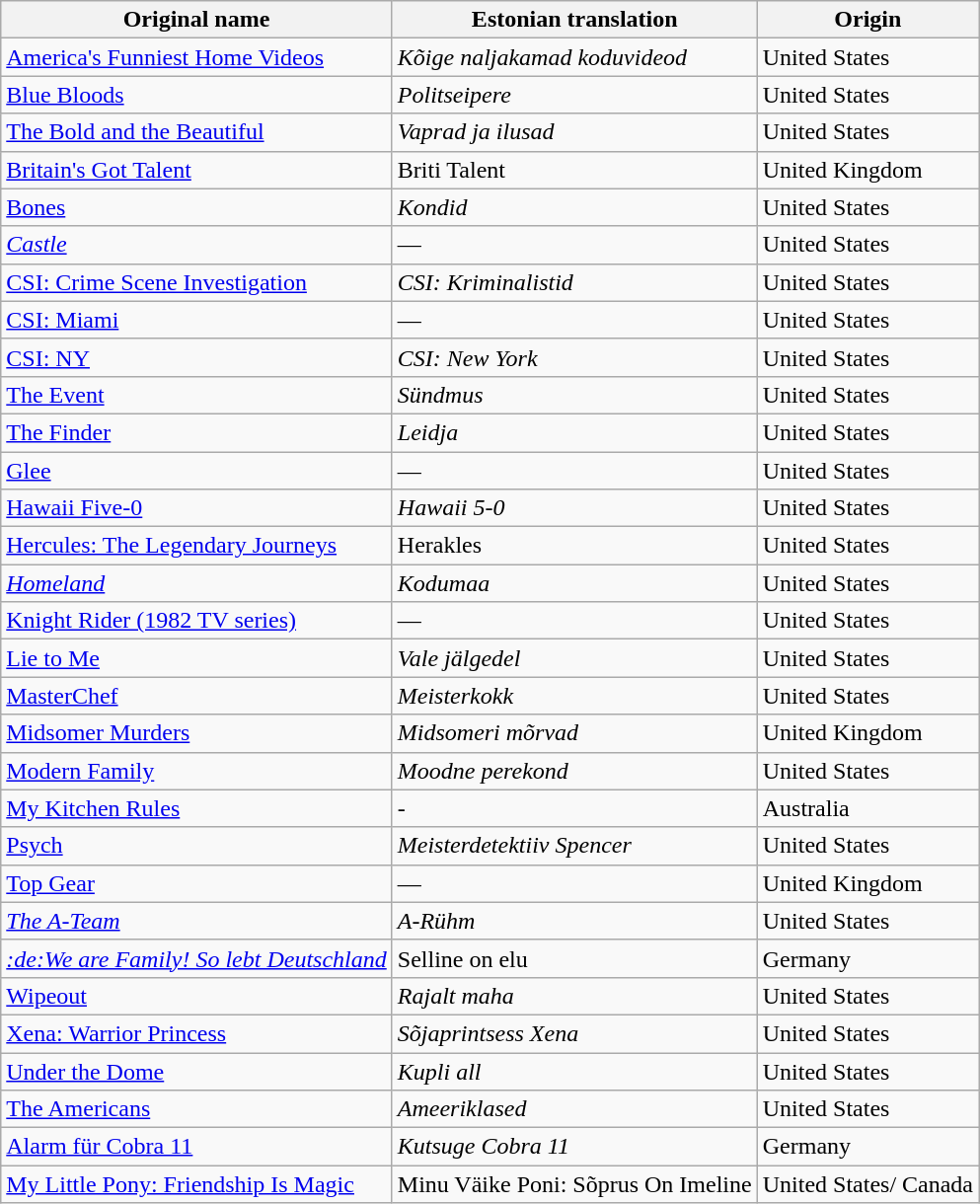<table class="wikitable">
<tr>
<th>Original name</th>
<th>Estonian translation</th>
<th>Origin</th>
</tr>
<tr>
<td><a href='#'>America's Funniest Home Videos</a></td>
<td><em>Kõige naljakamad koduvideod</em></td>
<td>United States</td>
</tr>
<tr>
<td><a href='#'>Blue Bloods</a></td>
<td><em>Politseipere</em></td>
<td>United States</td>
</tr>
<tr>
<td><a href='#'>The Bold and the Beautiful</a></td>
<td><em>Vaprad ja ilusad</em></td>
<td>United States</td>
</tr>
<tr>
<td><a href='#'>Britain's Got Talent</a></td>
<td>Briti Talent</td>
<td>United Kingdom</td>
</tr>
<tr>
<td><a href='#'>Bones</a></td>
<td><em>Kondid</em></td>
<td>United States</td>
</tr>
<tr>
<td><em><a href='#'>Castle</a></em></td>
<td>—</td>
<td>United States</td>
</tr>
<tr>
<td><a href='#'>CSI: Crime Scene Investigation</a></td>
<td><em>CSI: Kriminalistid</em></td>
<td>United States</td>
</tr>
<tr>
<td><a href='#'>CSI: Miami</a></td>
<td>—</td>
<td>United States</td>
</tr>
<tr>
<td><a href='#'>CSI: NY</a></td>
<td><em>CSI: New York</em></td>
<td>United States</td>
</tr>
<tr>
<td><a href='#'>The Event</a></td>
<td><em>Sündmus</em></td>
<td>United States</td>
</tr>
<tr>
<td><a href='#'>The Finder</a></td>
<td><em>Leidja</em></td>
<td>United States</td>
</tr>
<tr>
<td><a href='#'>Glee</a></td>
<td>—</td>
<td>United States</td>
</tr>
<tr>
<td><a href='#'>Hawaii Five-0</a></td>
<td><em>Hawaii 5-0</em></td>
<td>United States</td>
</tr>
<tr>
<td><a href='#'>Hercules: The Legendary Journeys</a></td>
<td>Herakles</td>
<td>United States</td>
</tr>
<tr>
<td><em><a href='#'>Homeland</a></em></td>
<td><em>Kodumaa</em></td>
<td>United States</td>
</tr>
<tr>
<td><a href='#'>Knight Rider (1982 TV series)</a></td>
<td>—</td>
<td>United States</td>
</tr>
<tr>
<td><a href='#'>Lie to Me</a></td>
<td><em>Vale jälgedel</em></td>
<td>United States</td>
</tr>
<tr>
<td><a href='#'>MasterChef</a></td>
<td><em>Meisterkokk</em></td>
<td>United States</td>
</tr>
<tr>
<td><a href='#'>Midsomer Murders</a></td>
<td><em>Midsomeri mõrvad</em></td>
<td>United Kingdom</td>
</tr>
<tr>
<td><a href='#'>Modern Family</a></td>
<td><em>Moodne perekond</em></td>
<td>United States</td>
</tr>
<tr>
<td><a href='#'>My Kitchen Rules</a></td>
<td>-</td>
<td>Australia</td>
</tr>
<tr>
<td><a href='#'>Psych</a></td>
<td><em>Meisterdetektiiv Spencer</em></td>
<td>United States</td>
</tr>
<tr>
<td><a href='#'>Top Gear</a></td>
<td>—</td>
<td>United Kingdom</td>
</tr>
<tr>
<td><em><a href='#'>The A-Team</a></em></td>
<td><em>A-Rühm</em></td>
<td>United States</td>
</tr>
<tr>
<td><em><a href='#'>:de:We are Family! So lebt Deutschland</a></em></td>
<td>Selline on elu</td>
<td>Germany</td>
</tr>
<tr>
<td><a href='#'>Wipeout</a></td>
<td><em>Rajalt maha</em></td>
<td>United States</td>
</tr>
<tr>
<td><a href='#'>Xena: Warrior Princess</a></td>
<td><em>Sõjaprintsess Xena</em></td>
<td>United States</td>
</tr>
<tr>
<td><a href='#'>Under the Dome</a></td>
<td><em>Kupli all</em></td>
<td>United States</td>
</tr>
<tr>
<td><a href='#'>The Americans</a></td>
<td><em>Ameeriklased</em></td>
<td>United States</td>
</tr>
<tr>
<td><a href='#'>Alarm für Cobra 11</a></td>
<td><em>Kutsuge Cobra 11</em></td>
<td>Germany</td>
</tr>
<tr>
<td><a href='#'>My Little Pony: Friendship Is Magic</a></td>
<td>Minu Väike Poni: Sõprus On Imeline</td>
<td>United States/ Canada</td>
</tr>
</table>
